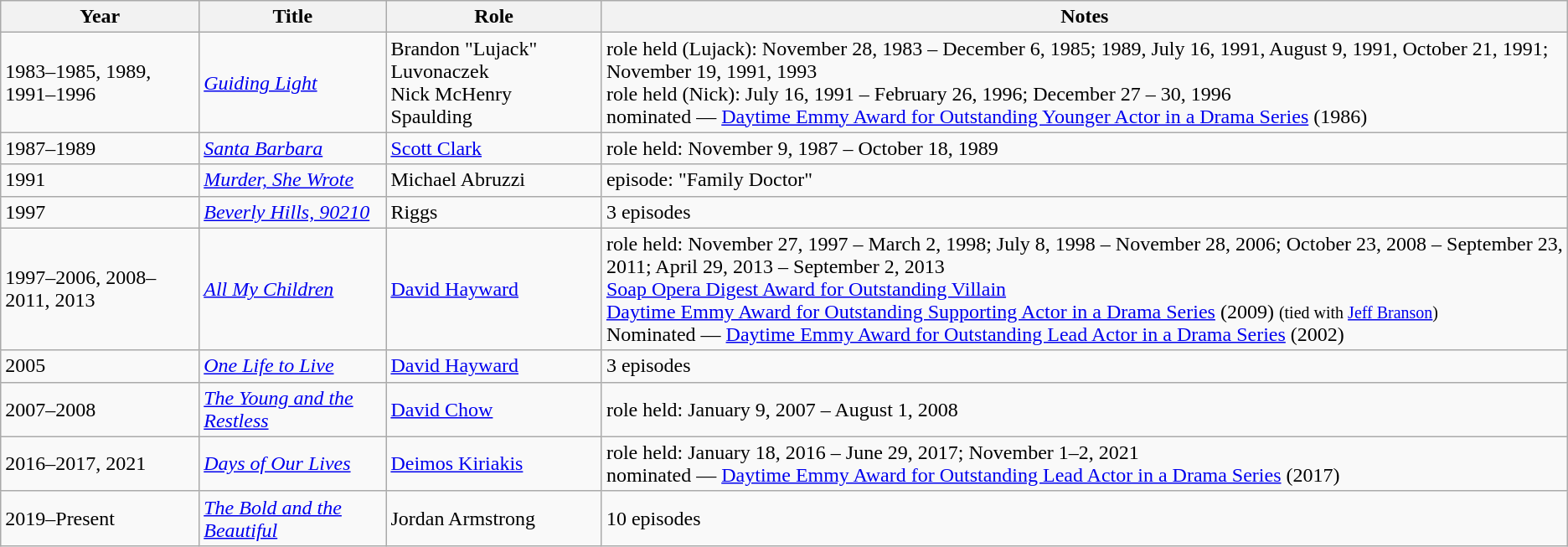<table class="wikitable sortable">
<tr>
<th>Year</th>
<th>Title</th>
<th>Role</th>
<th class="unsortable">Notes</th>
</tr>
<tr>
<td>1983–1985, 1989, 1991–1996</td>
<td><em><a href='#'>Guiding Light</a></em></td>
<td>Brandon "Lujack" Luvonaczek <br> Nick McHenry Spaulding</td>
<td>role held (Lujack): November 28, 1983 – December 6, 1985; 1989, July 16, 1991, August 9, 1991, October 21, 1991; November 19, 1991, 1993<br>role held (Nick): July 16, 1991 – February 26, 1996; December 27 – 30, 1996<br>nominated — <a href='#'>Daytime Emmy Award for Outstanding Younger Actor in a Drama Series</a> (1986)</td>
</tr>
<tr>
<td>1987–1989</td>
<td><em><a href='#'>Santa Barbara</a></em></td>
<td><a href='#'>Scott Clark</a></td>
<td>role held: November 9, 1987 – October 18, 1989</td>
</tr>
<tr>
<td>1991</td>
<td><em><a href='#'>Murder, She Wrote</a></em></td>
<td>Michael Abruzzi</td>
<td>episode: "Family Doctor"</td>
</tr>
<tr>
<td>1997</td>
<td><em><a href='#'>Beverly Hills, 90210</a></em></td>
<td>Riggs</td>
<td>3 episodes</td>
</tr>
<tr>
<td>1997–2006, 2008–2011, 2013</td>
<td><em><a href='#'>All My Children</a></em></td>
<td><a href='#'>David Hayward</a></td>
<td>role held: November 27, 1997 – March 2, 1998; July 8, 1998 – November 28, 2006; October 23, 2008 – September 23, 2011; April 29, 2013 – September 2, 2013<br><a href='#'>Soap Opera Digest Award for Outstanding Villain</a><br><a href='#'>Daytime Emmy Award for Outstanding Supporting Actor in a Drama Series</a> (2009) <small>(tied with <a href='#'>Jeff Branson</a>)</small><br>Nominated — <a href='#'>Daytime Emmy Award for Outstanding Lead Actor in a Drama Series</a> (2002)</td>
</tr>
<tr>
<td>2005</td>
<td><em><a href='#'>One Life to Live</a></em></td>
<td><a href='#'>David Hayward</a></td>
<td>3 episodes</td>
</tr>
<tr>
<td>2007–2008</td>
<td><em><a href='#'>The Young and the Restless</a></em></td>
<td><a href='#'>David Chow</a></td>
<td>role held: January 9, 2007 – August 1, 2008</td>
</tr>
<tr>
<td>2016–2017, 2021</td>
<td><em><a href='#'>Days of Our Lives</a></em></td>
<td><a href='#'>Deimos Kiriakis</a></td>
<td>role held: January 18, 2016 – June 29, 2017; November 1–2, 2021 <br> nominated — <a href='#'>Daytime Emmy Award for Outstanding Lead Actor in a Drama Series</a> (2017)</td>
</tr>
<tr>
<td>2019–Present</td>
<td><em><a href='#'>The Bold and the Beautiful</a></em></td>
<td>Jordan Armstrong</td>
<td>10 episodes</td>
</tr>
</table>
